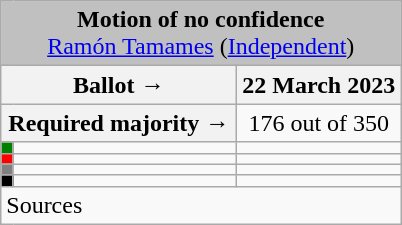<table class="wikitable" style="text-align:center;">
<tr>
<td colspan="3" align="center" bgcolor="#C0C0C0"><strong>Motion of no confidence</strong><br><a href='#'>Ramón Tamames</a> (<a href='#'>Independent</a>)</td>
</tr>
<tr>
<th colspan="2" style="width:150px;">Ballot →</th>
<th>22 March 2023</th>
</tr>
<tr>
<th colspan="2">Required majority →</th>
<td>176 out of 350</td>
</tr>
<tr>
<th style="width:1px; background:green;"></th>
<td style="text-align:left;"></td>
<td></td>
</tr>
<tr>
<th style="color:inherit;background:red;"></th>
<td style="text-align:left;"></td>
<td></td>
</tr>
<tr>
<th style="color:inherit;background:gray;"></th>
<td style="text-align:left;"></td>
<td></td>
</tr>
<tr>
<th style="color:inherit;background:black;"></th>
<td style="text-align:left;"></td>
<td></td>
</tr>
<tr>
<td style="text-align:left;" colspan="3">Sources</td>
</tr>
</table>
